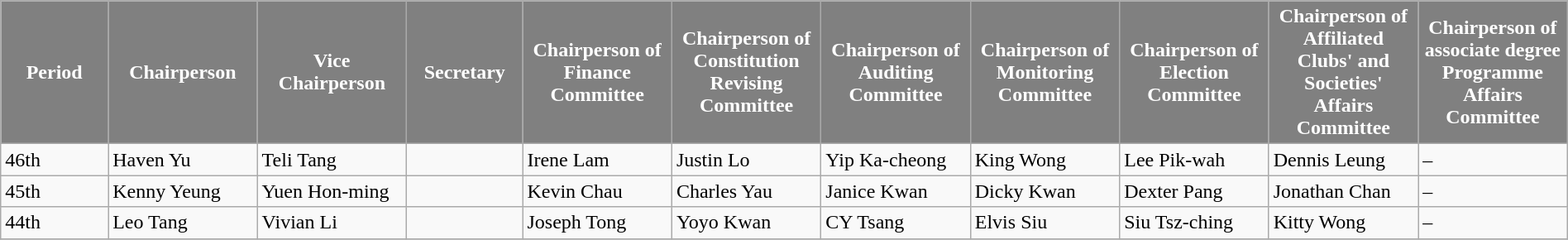<table class="wikitable" style="width:100%;text-align: left">
<tr style="background:gray; color:white;text-align: center">
<td style="width:60px"><strong>Period</strong></td>
<td style="width:60px"><strong>Chairperson</strong></td>
<td style="width:60px"><strong>Vice Chairperson</strong></td>
<td style="width:60px"><strong>Secretary</strong></td>
<td style="width:70px"><strong>Chairperson of Finance Committee</strong></td>
<td style="width:70px"><strong>Chairperson of Constitution Revising Committee</strong></td>
<td style="width:70px"><strong>Chairperson of Auditing Committee</strong></td>
<td style="width:70px"><strong>Chairperson of Monitoring Committee</strong></td>
<td style="width:70px"><strong>Chairperson of Election Committee</strong></td>
<td style="width:70px"><strong>Chairperson of Affiliated Clubs' and Societies' Affairs Committee</strong></td>
<td style="width:70px"><strong>Chairperson of associate degree Programme Affairs Committee</strong></td>
</tr>
<tr>
<td>46th</td>
<td>Haven Yu</td>
<td>Teli Tang</td>
<td></td>
<td>Irene Lam</td>
<td>Justin Lo</td>
<td>Yip Ka-cheong</td>
<td>King Wong</td>
<td>Lee Pik-wah</td>
<td>Dennis Leung</td>
<td>–</td>
</tr>
<tr>
<td>45th</td>
<td>Kenny Yeung</td>
<td>Yuen Hon-ming</td>
<td></td>
<td>Kevin Chau</td>
<td>Charles Yau</td>
<td>Janice Kwan</td>
<td>Dicky Kwan</td>
<td>Dexter Pang</td>
<td>Jonathan Chan</td>
<td>–</td>
</tr>
<tr>
<td>44th</td>
<td>Leo Tang</td>
<td>Vivian Li</td>
<td></td>
<td>Joseph Tong</td>
<td>Yoyo Kwan</td>
<td>CY Tsang</td>
<td>Elvis Siu</td>
<td>Siu Tsz-ching</td>
<td>Kitty Wong</td>
<td>–</td>
</tr>
<tr>
</tr>
</table>
